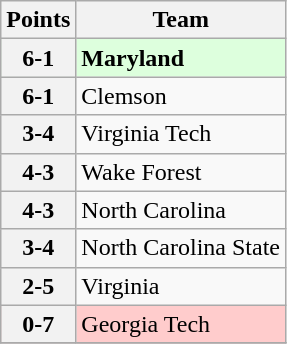<table class="wikitable">
<tr>
<th>Points</th>
<th>Team</th>
</tr>
<tr style="background:#dfd;">
<th>6-1</th>
<td><strong>Maryland</strong></td>
</tr>
<tr>
<th>6-1</th>
<td>Clemson</td>
</tr>
<tr>
<th>3-4</th>
<td>Virginia Tech</td>
</tr>
<tr>
<th>4-3</th>
<td>Wake Forest</td>
</tr>
<tr>
<th>4-3</th>
<td>North Carolina</td>
</tr>
<tr>
<th>3-4</th>
<td>North Carolina State</td>
</tr>
<tr>
<th>2-5</th>
<td>Virginia</td>
</tr>
<tr style="background:#FFCCCC;">
<th>0-7</th>
<td>Georgia Tech</td>
</tr>
<tr>
</tr>
</table>
